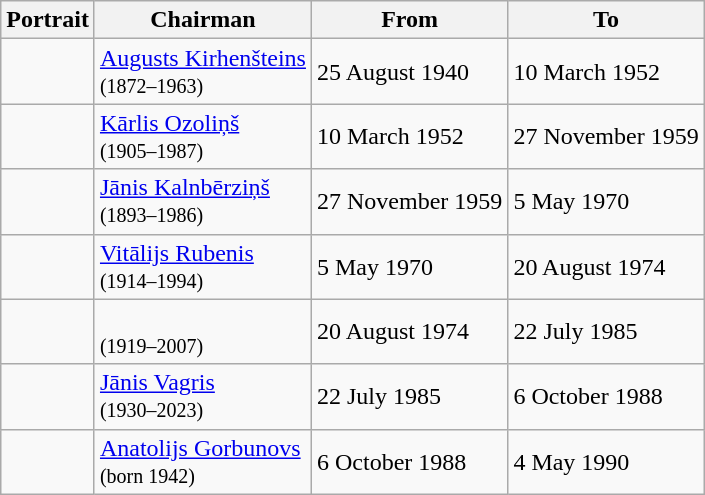<table class="wikitable">
<tr>
<th>Portrait</th>
<th>Chairman</th>
<th>From</th>
<th>To</th>
</tr>
<tr>
<td></td>
<td><a href='#'>Augusts Kirhenšteins</a><br><small>(1872–1963)</small></td>
<td>25 August 1940</td>
<td>10 March 1952</td>
</tr>
<tr>
<td></td>
<td><a href='#'>Kārlis Ozoliņš</a><br><small>(1905–1987)</small></td>
<td>10 March 1952</td>
<td>27 November 1959</td>
</tr>
<tr>
<td></td>
<td><a href='#'>Jānis Kalnbērziņš</a><br><small>(1893–1986)</small></td>
<td>27 November 1959</td>
<td>5 May 1970</td>
</tr>
<tr>
<td></td>
<td><a href='#'>Vitālijs Rubenis</a><br><small>(1914–1994)</small></td>
<td>5 May 1970</td>
<td>20 August 1974</td>
</tr>
<tr>
<td></td>
<td><br><small>(1919–2007)</small></td>
<td>20 August 1974</td>
<td>22 July 1985</td>
</tr>
<tr>
<td></td>
<td><a href='#'>Jānis Vagris</a><br><small>(1930–2023)</small></td>
<td>22 July 1985</td>
<td>6 October 1988</td>
</tr>
<tr>
<td></td>
<td><a href='#'>Anatolijs Gorbunovs</a><br><small>(born 1942)</small></td>
<td>6 October 1988</td>
<td>4 May 1990</td>
</tr>
</table>
